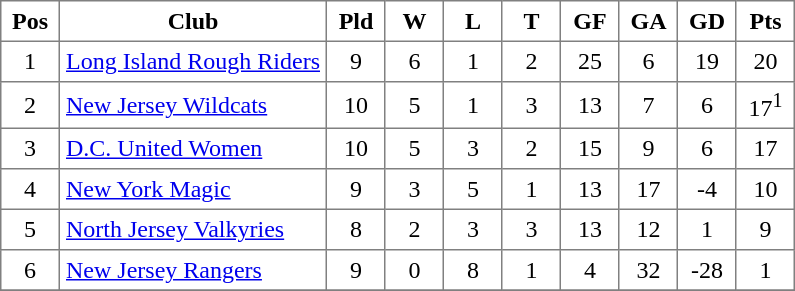<table class="toccolours" border="1" cellpadding="4" cellspacing="0" style="text-align:center; border-collapse: collapse; margin:0;">
<tr>
<th width=30>Pos</th>
<th>Club</th>
<th width=30>Pld</th>
<th width=30>W</th>
<th width=30>L</th>
<th width=30>T</th>
<th width=30>GF</th>
<th width=30>GA</th>
<th width=30>GD</th>
<th width=30>Pts</th>
</tr>
<tr>
<td>1</td>
<td align=left><a href='#'>Long Island Rough Riders</a></td>
<td>9</td>
<td>6</td>
<td>1</td>
<td>2</td>
<td>25</td>
<td>6</td>
<td>19</td>
<td>20</td>
</tr>
<tr>
<td>2</td>
<td align=left><a href='#'>New Jersey Wildcats</a></td>
<td>10</td>
<td>5</td>
<td>1</td>
<td>3</td>
<td>13</td>
<td>7</td>
<td>6</td>
<td>17<sup>1</sup></td>
</tr>
<tr>
<td>3</td>
<td align=left><a href='#'>D.C. United Women</a></td>
<td>10</td>
<td>5</td>
<td>3</td>
<td>2</td>
<td>15</td>
<td>9</td>
<td>6</td>
<td>17</td>
</tr>
<tr>
<td>4</td>
<td align=left><a href='#'>New York Magic</a></td>
<td>9</td>
<td>3</td>
<td>5</td>
<td>1</td>
<td>13</td>
<td>17</td>
<td>-4</td>
<td>10</td>
</tr>
<tr>
<td>5</td>
<td align=left><a href='#'>North Jersey Valkyries</a></td>
<td>8</td>
<td>2</td>
<td>3</td>
<td>3</td>
<td>13</td>
<td>12</td>
<td>1</td>
<td>9</td>
</tr>
<tr>
<td>6</td>
<td align=left><a href='#'>New Jersey Rangers</a></td>
<td>9</td>
<td>0</td>
<td>8</td>
<td>1</td>
<td>4</td>
<td>32</td>
<td>-28</td>
<td>1</td>
</tr>
<tr>
</tr>
</table>
